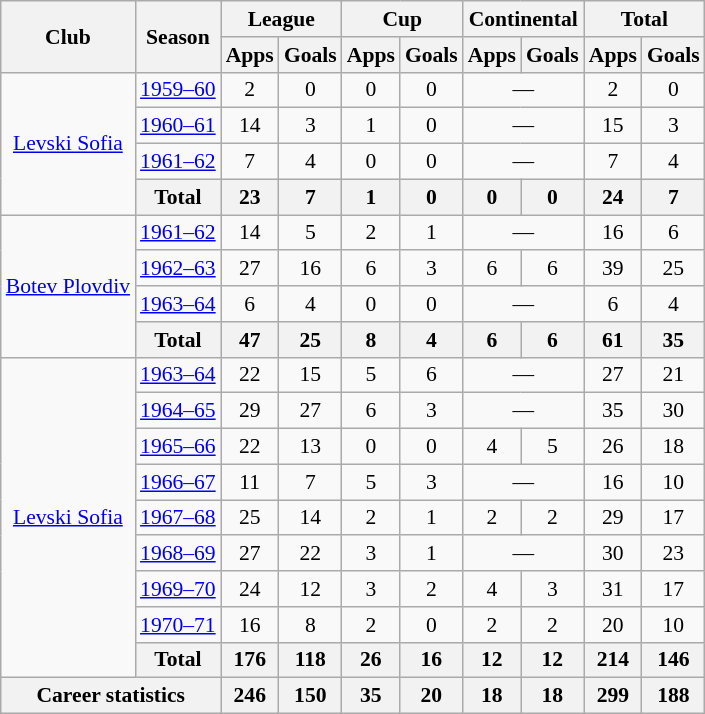<table class="wikitable" style="font-size:90%; text-align: center">
<tr>
<th rowspan=2>Club</th>
<th rowspan=2>Season</th>
<th colspan=2>League</th>
<th colspan=2>Cup</th>
<th colspan=2>Continental</th>
<th colspan=2>Total</th>
</tr>
<tr>
<th>Apps</th>
<th>Goals</th>
<th>Apps</th>
<th>Goals</th>
<th>Apps</th>
<th>Goals</th>
<th>Apps</th>
<th>Goals</th>
</tr>
<tr>
<td rowspan=4 valign="center"><a href='#'>Levski Sofia</a></td>
<td><a href='#'>1959–60</a></td>
<td>2</td>
<td>0</td>
<td>0</td>
<td>0</td>
<td colspan="2">—</td>
<td>2</td>
<td>0</td>
</tr>
<tr>
<td><a href='#'>1960–61</a></td>
<td>14</td>
<td>3</td>
<td>1</td>
<td>0</td>
<td colspan="2">—</td>
<td>15</td>
<td>3</td>
</tr>
<tr>
<td><a href='#'>1961–62</a></td>
<td>7</td>
<td>4</td>
<td>0</td>
<td>0</td>
<td colspan="2">—</td>
<td>7</td>
<td>4</td>
</tr>
<tr>
<th colspan=1>Total</th>
<th>23</th>
<th>7</th>
<th>1</th>
<th>0</th>
<th>0</th>
<th>0</th>
<th>24</th>
<th>7</th>
</tr>
<tr>
<td rowspan=4 valign="center"><a href='#'>Botev Plovdiv</a></td>
<td><a href='#'>1961–62</a></td>
<td>14</td>
<td>5</td>
<td>2</td>
<td>1</td>
<td colspan="2">—</td>
<td>16</td>
<td>6</td>
</tr>
<tr>
<td><a href='#'>1962–63</a></td>
<td>27</td>
<td>16</td>
<td>6</td>
<td>3</td>
<td>6</td>
<td>6</td>
<td>39</td>
<td>25</td>
</tr>
<tr>
<td><a href='#'>1963–64</a></td>
<td>6</td>
<td>4</td>
<td>0</td>
<td>0</td>
<td colspan="2">—</td>
<td>6</td>
<td>4</td>
</tr>
<tr>
<th colspan=1>Total</th>
<th>47</th>
<th>25</th>
<th>8</th>
<th>4</th>
<th>6</th>
<th>6</th>
<th>61</th>
<th>35</th>
</tr>
<tr>
<td rowspan=9 valign="center"><a href='#'>Levski Sofia</a></td>
<td><a href='#'>1963–64</a></td>
<td>22</td>
<td>15</td>
<td>5</td>
<td>6</td>
<td colspan="2">—</td>
<td>27</td>
<td>21</td>
</tr>
<tr>
<td><a href='#'>1964–65</a></td>
<td>29</td>
<td>27</td>
<td>6</td>
<td>3</td>
<td colspan="2">—</td>
<td>35</td>
<td>30</td>
</tr>
<tr>
<td><a href='#'>1965–66</a></td>
<td>22</td>
<td>13</td>
<td>0</td>
<td>0</td>
<td>4</td>
<td>5</td>
<td>26</td>
<td>18</td>
</tr>
<tr>
<td><a href='#'>1966–67</a></td>
<td>11</td>
<td>7</td>
<td>5</td>
<td>3</td>
<td colspan="2">—</td>
<td>16</td>
<td>10</td>
</tr>
<tr>
<td><a href='#'>1967–68</a></td>
<td>25</td>
<td>14</td>
<td>2</td>
<td>1</td>
<td>2</td>
<td>2</td>
<td>29</td>
<td>17</td>
</tr>
<tr>
<td><a href='#'>1968–69</a></td>
<td>27</td>
<td>22</td>
<td>3</td>
<td>1</td>
<td colspan="2">—</td>
<td>30</td>
<td>23</td>
</tr>
<tr>
<td><a href='#'>1969–70</a></td>
<td>24</td>
<td>12</td>
<td>3</td>
<td>2</td>
<td>4</td>
<td>3</td>
<td>31</td>
<td>17</td>
</tr>
<tr>
<td><a href='#'>1970–71</a></td>
<td>16</td>
<td>8</td>
<td>2</td>
<td>0</td>
<td>2</td>
<td>2</td>
<td>20</td>
<td>10</td>
</tr>
<tr>
<th colspan=1>Total</th>
<th>176</th>
<th>118</th>
<th>26</th>
<th>16</th>
<th>12</th>
<th>12</th>
<th>214</th>
<th>146</th>
</tr>
<tr>
<th colspan=2>Career statistics</th>
<th>246</th>
<th>150</th>
<th>35</th>
<th>20</th>
<th>18</th>
<th>18</th>
<th>299</th>
<th>188</th>
</tr>
</table>
